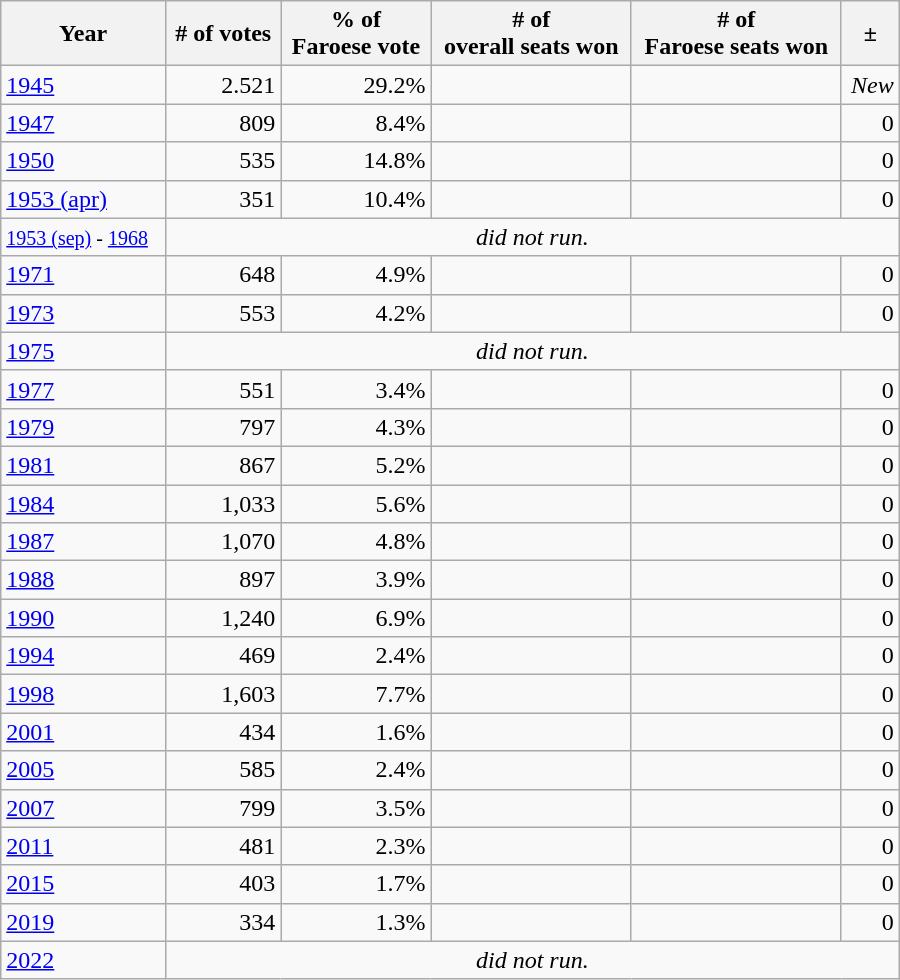<table class="wikitable" width="600px" style="text-align: right">
<tr>
<th>Year</th>
<th># of votes</th>
<th>% of<br>Faroese vote</th>
<th># of<br>overall seats won</th>
<th># of<br>Faroese seats won</th>
<th>±</th>
</tr>
<tr>
<td align="left"><a href='#'>1945</a></td>
<td>2.521</td>
<td>29.2%</td>
<td></td>
<td></td>
<td><em>New</em></td>
</tr>
<tr>
<td align="left"><a href='#'>1947</a></td>
<td>809</td>
<td>8.4%</td>
<td></td>
<td></td>
<td> 0</td>
</tr>
<tr>
<td align="left"><a href='#'>1950</a></td>
<td>535</td>
<td>14.8%</td>
<td></td>
<td></td>
<td> 0</td>
</tr>
<tr>
<td align="left"><a href='#'>1953 (apr)</a></td>
<td>351</td>
<td>10.4%</td>
<td></td>
<td></td>
<td> 0</td>
</tr>
<tr>
<td align="left"><small><a href='#'>1953 (sep)</a> - <a href='#'>1968</a></small></td>
<td colspan="5" style="text-align:center;"><em>did not run.</em></td>
</tr>
<tr>
<td align="left"><a href='#'>1971</a></td>
<td>648</td>
<td>4.9%</td>
<td></td>
<td></td>
<td> 0</td>
</tr>
<tr>
<td align="left"><a href='#'>1973</a></td>
<td>553</td>
<td>4.2%</td>
<td></td>
<td></td>
<td> 0</td>
</tr>
<tr>
<td align="left"><a href='#'>1975</a></td>
<td colspan="5" style="text-align:center;"><em>did not run.</em></td>
</tr>
<tr>
<td align="left"><a href='#'>1977</a></td>
<td>551</td>
<td>3.4%</td>
<td></td>
<td></td>
<td> 0</td>
</tr>
<tr>
<td align="left"><a href='#'>1979</a></td>
<td>797</td>
<td>4.3%</td>
<td></td>
<td></td>
<td> 0</td>
</tr>
<tr>
<td align="left"><a href='#'>1981</a></td>
<td>867</td>
<td>5.2%</td>
<td></td>
<td></td>
<td> 0</td>
</tr>
<tr>
<td align="left"><a href='#'>1984</a></td>
<td>1,033</td>
<td>5.6%</td>
<td></td>
<td></td>
<td> 0</td>
</tr>
<tr>
<td align="left"><a href='#'>1987</a></td>
<td>1,070</td>
<td>4.8%</td>
<td></td>
<td></td>
<td> 0</td>
</tr>
<tr>
<td align="left"><a href='#'>1988</a></td>
<td>897</td>
<td>3.9%</td>
<td></td>
<td></td>
<td> 0</td>
</tr>
<tr>
<td align="left"><a href='#'>1990</a></td>
<td>1,240</td>
<td>6.9%</td>
<td></td>
<td></td>
<td> 0</td>
</tr>
<tr>
<td align="left"><a href='#'>1994</a></td>
<td>469</td>
<td>2.4%</td>
<td></td>
<td></td>
<td> 0</td>
</tr>
<tr>
<td align="left"><a href='#'>1998</a></td>
<td>1,603</td>
<td>7.7%</td>
<td></td>
<td></td>
<td> 0</td>
</tr>
<tr>
<td align="left"><a href='#'>2001</a></td>
<td>434</td>
<td>1.6%</td>
<td></td>
<td></td>
<td> 0</td>
</tr>
<tr>
<td align="left"><a href='#'>2005</a></td>
<td>585</td>
<td>2.4%</td>
<td></td>
<td></td>
<td> 0</td>
</tr>
<tr>
<td align="left"><a href='#'>2007</a></td>
<td>799</td>
<td>3.5%</td>
<td></td>
<td></td>
<td> 0</td>
</tr>
<tr>
<td align="left"><a href='#'>2011</a></td>
<td>481</td>
<td>2.3%</td>
<td></td>
<td></td>
<td> 0</td>
</tr>
<tr>
<td align="left"><a href='#'>2015</a></td>
<td>403</td>
<td>1.7%</td>
<td></td>
<td></td>
<td> 0</td>
</tr>
<tr>
<td align="left"><a href='#'>2019</a></td>
<td>334</td>
<td>1.3%</td>
<td></td>
<td></td>
<td> 0</td>
</tr>
<tr>
<td align="left"><a href='#'>2022</a></td>
<td colspan="5" style="text-align:center;"><em>did not run.</em></td>
</tr>
</table>
